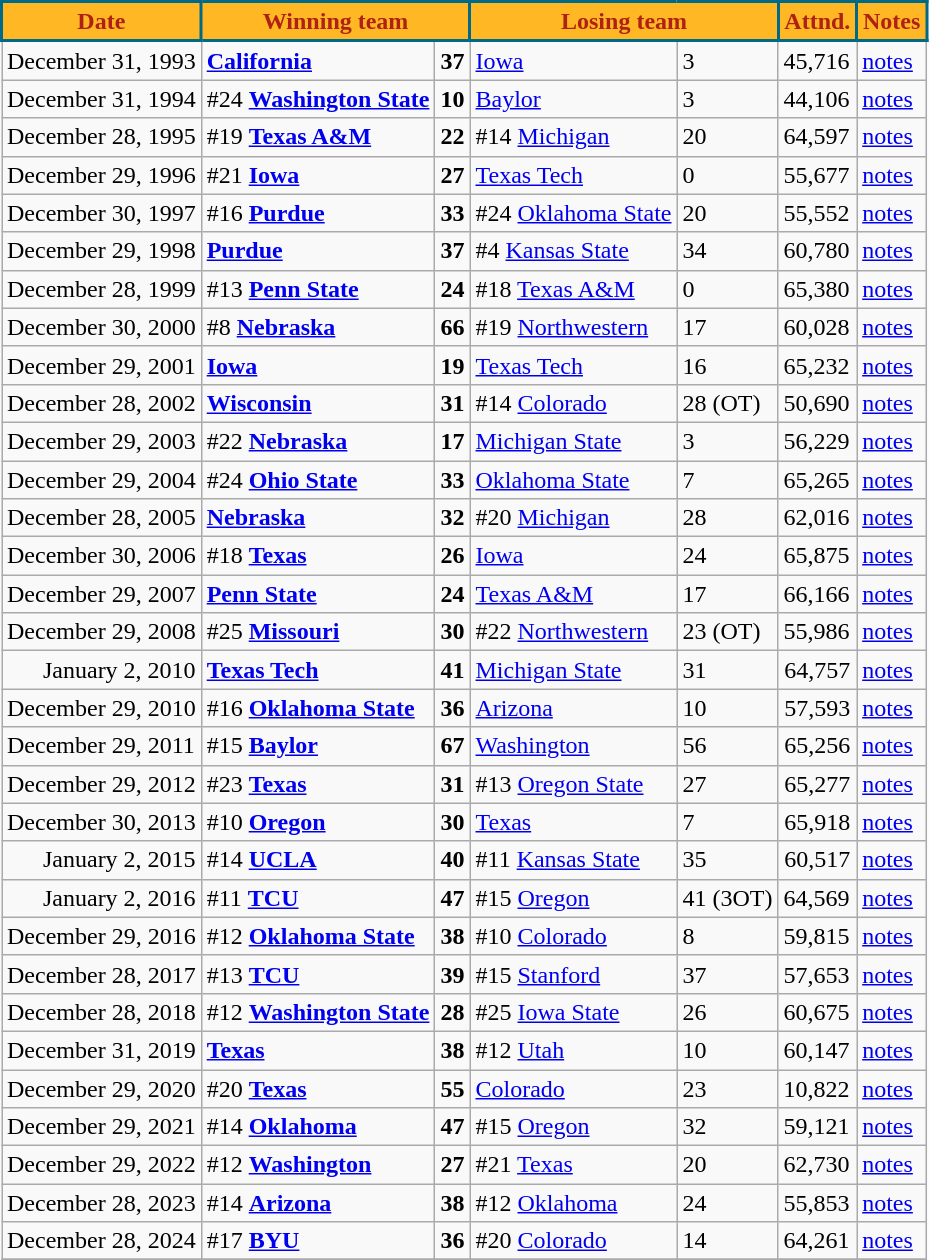<table class="wikitable">
<tr>
<th style="background:#FFB724; color:#AF2115; border: 2px solid #006986;">Date</th>
<th style="background:#FFB724; color:#AF2115; border: 2px solid #006986;" colspan="2">Winning team</th>
<th style="background:#FFB724; color:#AF2115; border: 2px solid #006986;" colspan="2">Losing team</th>
<th style="background:#FFB724; color:#AF2115; border: 2px solid #006986;">Attnd.</th>
<th style="background:#FFB724; color:#AF2115; border: 2px solid #006986;">Notes</th>
</tr>
<tr>
<td>December 31, 1993</td>
<td><strong><a href='#'>California</a></strong></td>
<td><strong>37</strong></td>
<td><a href='#'>Iowa</a></td>
<td>3</td>
<td>45,716</td>
<td><a href='#'>notes</a></td>
</tr>
<tr>
<td>December 31, 1994</td>
<td>#24 <strong><a href='#'>Washington State</a></strong></td>
<td><strong>10</strong></td>
<td><a href='#'>Baylor</a></td>
<td>3</td>
<td>44,106</td>
<td><a href='#'>notes</a></td>
</tr>
<tr>
<td>December 28, 1995</td>
<td>#19 <strong><a href='#'>Texas A&M</a></strong></td>
<td><strong>22</strong></td>
<td>#14 <a href='#'>Michigan</a></td>
<td>20</td>
<td>64,597</td>
<td><a href='#'>notes</a></td>
</tr>
<tr>
<td>December 29, 1996</td>
<td>#21 <strong><a href='#'>Iowa</a></strong></td>
<td><strong>27</strong></td>
<td><a href='#'>Texas Tech</a></td>
<td>0</td>
<td>55,677</td>
<td><a href='#'>notes</a></td>
</tr>
<tr>
<td>December 30, 1997</td>
<td>#16 <strong><a href='#'>Purdue</a></strong></td>
<td><strong>33</strong></td>
<td>#24 <a href='#'>Oklahoma State</a></td>
<td>20</td>
<td>55,552</td>
<td><a href='#'>notes</a></td>
</tr>
<tr>
<td>December 29, 1998</td>
<td><strong><a href='#'>Purdue</a></strong></td>
<td><strong>37</strong></td>
<td>#4 <a href='#'>Kansas State</a></td>
<td>34</td>
<td>60,780</td>
<td><a href='#'>notes</a></td>
</tr>
<tr>
<td>December 28, 1999</td>
<td>#13 <strong><a href='#'>Penn State</a></strong></td>
<td><strong>24</strong></td>
<td>#18 <a href='#'>Texas A&M</a></td>
<td>0</td>
<td>65,380</td>
<td><a href='#'>notes</a></td>
</tr>
<tr>
<td>December 30, 2000</td>
<td>#8 <strong><a href='#'>Nebraska</a></strong></td>
<td><strong>66</strong></td>
<td>#19 <a href='#'>Northwestern</a></td>
<td>17</td>
<td>60,028</td>
<td><a href='#'>notes</a></td>
</tr>
<tr>
<td>December 29, 2001</td>
<td><strong><a href='#'>Iowa</a></strong></td>
<td><strong>19</strong></td>
<td><a href='#'>Texas Tech</a></td>
<td>16</td>
<td>65,232</td>
<td><a href='#'>notes</a></td>
</tr>
<tr>
<td>December 28, 2002</td>
<td><strong><a href='#'>Wisconsin</a></strong></td>
<td><strong>31</strong></td>
<td>#14 <a href='#'>Colorado</a></td>
<td>28 (OT)</td>
<td>50,690</td>
<td><a href='#'>notes</a></td>
</tr>
<tr>
<td>December 29, 2003</td>
<td>#22 <strong><a href='#'>Nebraska</a></strong></td>
<td><strong>17</strong></td>
<td><a href='#'>Michigan State</a></td>
<td>3</td>
<td>56,229</td>
<td><a href='#'>notes</a></td>
</tr>
<tr>
<td>December 29, 2004</td>
<td>#24 <strong><a href='#'>Ohio State</a></strong></td>
<td><strong>33</strong></td>
<td><a href='#'>Oklahoma State</a></td>
<td>7</td>
<td>65,265</td>
<td><a href='#'>notes</a></td>
</tr>
<tr>
<td>December 28, 2005</td>
<td><strong><a href='#'>Nebraska</a></strong></td>
<td><strong>32</strong></td>
<td>#20 <a href='#'>Michigan</a></td>
<td>28</td>
<td>62,016</td>
<td><a href='#'>notes</a></td>
</tr>
<tr>
<td>December 30, 2006</td>
<td>#18 <strong><a href='#'>Texas</a></strong></td>
<td><strong>26</strong></td>
<td><a href='#'>Iowa</a></td>
<td>24</td>
<td>65,875</td>
<td><a href='#'>notes</a></td>
</tr>
<tr>
<td>December 29, 2007</td>
<td><strong><a href='#'>Penn State</a></strong></td>
<td><strong>24</strong></td>
<td><a href='#'>Texas A&M</a></td>
<td>17</td>
<td>66,166</td>
<td><a href='#'>notes</a></td>
</tr>
<tr>
<td>December 29, 2008</td>
<td>#25 <strong><a href='#'>Missouri</a></strong></td>
<td><strong>30</strong></td>
<td>#22 <a href='#'>Northwestern</a></td>
<td>23 (OT)</td>
<td>55,986</td>
<td><a href='#'>notes</a></td>
</tr>
<tr>
<td align=right>January 2, 2010</td>
<td><strong><a href='#'>Texas Tech</a></strong></td>
<td><strong>41</strong></td>
<td><a href='#'>Michigan State</a></td>
<td>31</td>
<td align=center>64,757</td>
<td><a href='#'>notes</a></td>
</tr>
<tr>
<td>December 29, 2010</td>
<td>#16 <strong><a href='#'>Oklahoma State</a></strong></td>
<td><strong>36</strong></td>
<td><a href='#'>Arizona</a></td>
<td>10</td>
<td align=center>57,593</td>
<td><a href='#'>notes</a></td>
</tr>
<tr>
<td>December 29, 2011</td>
<td>#15 <strong><a href='#'>Baylor</a></strong></td>
<td><strong>67</strong></td>
<td><a href='#'>Washington</a></td>
<td>56</td>
<td align=center>65,256</td>
<td><a href='#'>notes</a></td>
</tr>
<tr>
<td>December 29, 2012</td>
<td>#23 <strong><a href='#'>Texas</a></strong></td>
<td><strong>31</strong></td>
<td>#13 <a href='#'>Oregon State</a></td>
<td>27</td>
<td align=center>65,277</td>
<td><a href='#'>notes</a></td>
</tr>
<tr>
<td>December 30, 2013</td>
<td>#10 <strong><a href='#'>Oregon</a></strong></td>
<td><strong>30</strong></td>
<td><a href='#'>Texas</a></td>
<td>7</td>
<td align=center>65,918</td>
<td><a href='#'>notes</a></td>
</tr>
<tr>
<td align=right>January 2, 2015</td>
<td>#14 <strong><a href='#'>UCLA</a></strong></td>
<td><strong>40</strong></td>
<td>#11 <a href='#'>Kansas State</a></td>
<td>35</td>
<td align=center>60,517</td>
<td><a href='#'>notes</a></td>
</tr>
<tr>
<td align=right>January 2, 2016</td>
<td>#11 <strong><a href='#'>TCU</a></strong></td>
<td><strong>47</strong></td>
<td>#15 <a href='#'>Oregon</a></td>
<td>41 (3OT)</td>
<td>64,569</td>
<td><a href='#'>notes</a></td>
</tr>
<tr>
<td>December 29, 2016</td>
<td>#12 <strong><a href='#'>Oklahoma State</a></strong></td>
<td><strong>38</strong></td>
<td>#10 <a href='#'>Colorado</a></td>
<td>8</td>
<td>59,815</td>
<td><a href='#'>notes</a></td>
</tr>
<tr>
<td>December 28, 2017</td>
<td>#13 <strong><a href='#'>TCU</a></strong></td>
<td><strong>39</strong></td>
<td>#15 <a href='#'>Stanford</a></td>
<td>37</td>
<td>57,653</td>
<td><a href='#'>notes</a></td>
</tr>
<tr>
<td>December 28, 2018</td>
<td>#12 <strong><a href='#'>Washington State</a></strong></td>
<td><strong>28</strong></td>
<td>#25 <a href='#'>Iowa State</a></td>
<td>26</td>
<td>60,675</td>
<td><a href='#'>notes</a></td>
</tr>
<tr>
<td>December 31, 2019</td>
<td><strong><a href='#'>Texas</a></strong></td>
<td><strong>38</strong></td>
<td>#12 <a href='#'>Utah</a></td>
<td>10</td>
<td>60,147</td>
<td><a href='#'>notes</a></td>
</tr>
<tr>
<td>December 29, 2020</td>
<td>#20 <strong><a href='#'>Texas</a></strong></td>
<td><strong>55</strong></td>
<td><a href='#'>Colorado</a></td>
<td>23</td>
<td>10,822</td>
<td><a href='#'>notes</a></td>
</tr>
<tr>
<td>December 29, 2021</td>
<td>#14 <strong><a href='#'>Oklahoma</a></strong></td>
<td><strong>47</strong></td>
<td>#15 <a href='#'>Oregon</a></td>
<td>32</td>
<td>59,121</td>
<td><a href='#'>notes</a></td>
</tr>
<tr>
<td>December 29, 2022</td>
<td>#12 <strong><a href='#'>Washington</a></strong></td>
<td><strong>27</strong></td>
<td>#21 <a href='#'>Texas</a></td>
<td>20</td>
<td>62,730</td>
<td><a href='#'>notes</a></td>
</tr>
<tr>
<td>December 28, 2023</td>
<td>#14 <strong><a href='#'>Arizona</a></strong></td>
<td><strong>38</strong></td>
<td>#12 <a href='#'>Oklahoma</a></td>
<td>24</td>
<td>55,853</td>
<td><a href='#'>notes</a></td>
</tr>
<tr>
<td>December 28, 2024</td>
<td>#17 <strong><a href='#'>BYU</a></strong></td>
<td><strong>36</strong></td>
<td>#20 <a href='#'>Colorado</a></td>
<td>14</td>
<td>64,261</td>
<td><a href='#'>notes</a></td>
</tr>
<tr>
</tr>
</table>
